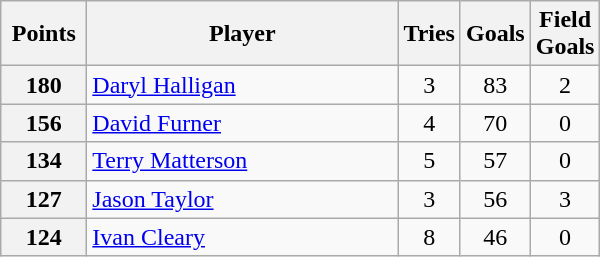<table class="wikitable" style="text-align:left;">
<tr>
<th width=50>Points</th>
<th width=200>Player</th>
<th width=30>Tries</th>
<th width=30>Goals</th>
<th width=30>Field Goals</th>
</tr>
<tr>
<th>180</th>
<td> <a href='#'>Daryl Halligan</a></td>
<td align=center>3</td>
<td align=center>83</td>
<td align=center>2</td>
</tr>
<tr>
<th>156</th>
<td> <a href='#'>David Furner</a></td>
<td align=center>4</td>
<td align=center>70</td>
<td align=center>0</td>
</tr>
<tr>
<th>134</th>
<td> <a href='#'>Terry Matterson</a></td>
<td align=center>5</td>
<td align=center>57</td>
<td align=center>0</td>
</tr>
<tr>
<th>127</th>
<td> <a href='#'>Jason Taylor</a></td>
<td align=center>3</td>
<td align=center>56</td>
<td align=center>3</td>
</tr>
<tr>
<th>124</th>
<td> <a href='#'>Ivan Cleary</a></td>
<td align=center>8</td>
<td align=center>46</td>
<td align=center>0</td>
</tr>
</table>
